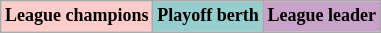<table class="wikitable"  style="text-align:center; font-size:75%;">
<tr>
<td style="background:#fcc;"><strong>League champions</strong><br></td>
<td style="background:#96cdcd;"><strong>Playoff berth</strong></td>
<td style="background:#c8a2c8;"><strong>League leader</strong></td>
</tr>
</table>
